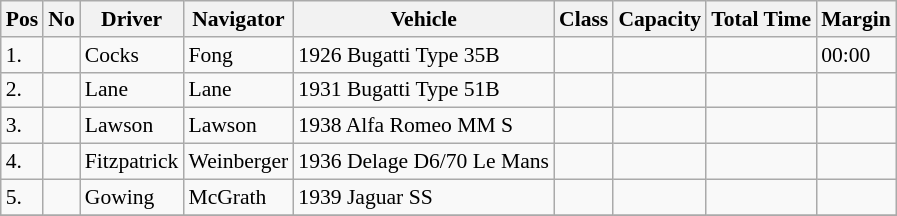<table class="wikitable sortable" style="font-size: 90%;">
<tr>
<th>Pos</th>
<th>No</th>
<th>Driver</th>
<th>Navigator</th>
<th>Vehicle</th>
<th>Class</th>
<th>Capacity</th>
<th>Total Time</th>
<th>Margin</th>
</tr>
<tr>
<td>1.</td>
<td></td>
<td> Cocks</td>
<td> Fong</td>
<td>1926 Bugatti Type 35B</td>
<td></td>
<td></td>
<td></td>
<td>00:00</td>
</tr>
<tr>
<td>2.</td>
<td></td>
<td> Lane</td>
<td> Lane</td>
<td>1931 Bugatti Type 51B</td>
<td></td>
<td></td>
<td></td>
<td></td>
</tr>
<tr>
<td>3.</td>
<td></td>
<td> Lawson</td>
<td> Lawson</td>
<td>1938 Alfa Romeo MM S</td>
<td></td>
<td></td>
<td></td>
<td></td>
</tr>
<tr>
<td>4.</td>
<td></td>
<td> Fitzpatrick</td>
<td> Weinberger</td>
<td>1936 Delage D6/70 Le Mans</td>
<td></td>
<td></td>
<td></td>
<td></td>
</tr>
<tr>
<td>5.</td>
<td></td>
<td> Gowing</td>
<td> McGrath</td>
<td>1939 Jaguar SS</td>
<td></td>
<td></td>
<td></td>
<td></td>
</tr>
<tr>
</tr>
</table>
